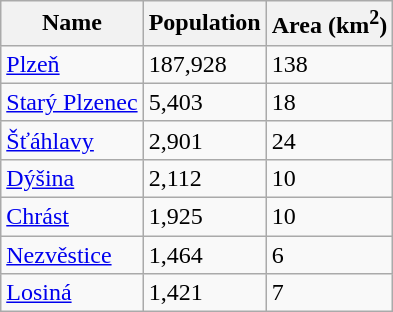<table class="wikitable sortable">
<tr>
<th>Name</th>
<th>Population</th>
<th>Area (km<sup>2</sup>)</th>
</tr>
<tr>
<td><a href='#'>Plzeň</a></td>
<td>187,928</td>
<td>138</td>
</tr>
<tr>
<td><a href='#'>Starý Plzenec</a></td>
<td>5,403</td>
<td>18</td>
</tr>
<tr>
<td><a href='#'>Šťáhlavy</a></td>
<td>2,901</td>
<td>24</td>
</tr>
<tr>
<td><a href='#'>Dýšina</a></td>
<td>2,112</td>
<td>10</td>
</tr>
<tr>
<td><a href='#'>Chrást</a></td>
<td>1,925</td>
<td>10</td>
</tr>
<tr>
<td><a href='#'>Nezvěstice</a></td>
<td>1,464</td>
<td>6</td>
</tr>
<tr>
<td><a href='#'>Losiná</a></td>
<td>1,421</td>
<td>7</td>
</tr>
</table>
